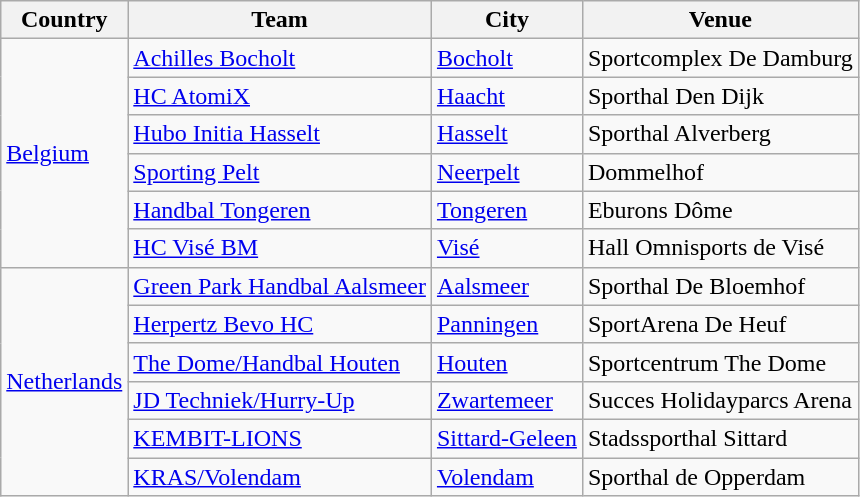<table class="wikitable">
<tr>
<th>Country</th>
<th>Team</th>
<th>City</th>
<th>Venue</th>
</tr>
<tr>
<td rowspan="6"> <a href='#'>Belgium</a></td>
<td><a href='#'>Achilles Bocholt</a></td>
<td><a href='#'>Bocholt</a></td>
<td>Sportcomplex De Damburg</td>
</tr>
<tr>
<td><a href='#'>HC AtomiX</a></td>
<td><a href='#'>Haacht</a></td>
<td>Sporthal Den Dijk</td>
</tr>
<tr>
<td><a href='#'>Hubo Initia Hasselt</a></td>
<td><a href='#'>Hasselt</a></td>
<td>Sporthal Alverberg</td>
</tr>
<tr>
<td><a href='#'>Sporting Pelt</a></td>
<td><a href='#'>Neerpelt</a></td>
<td>Dommelhof</td>
</tr>
<tr>
<td><a href='#'>Handbal Tongeren</a></td>
<td><a href='#'>Tongeren</a></td>
<td>Eburons Dôme</td>
</tr>
<tr>
<td><a href='#'>HC Visé BM</a></td>
<td><a href='#'>Visé</a></td>
<td>Hall Omnisports de Visé</td>
</tr>
<tr>
<td rowspan="6"> <a href='#'>Netherlands</a></td>
<td><a href='#'>Green Park Handbal Aalsmeer</a></td>
<td><a href='#'>Aalsmeer</a></td>
<td>Sporthal De Bloemhof</td>
</tr>
<tr>
<td><a href='#'>Herpertz Bevo HC</a></td>
<td><a href='#'>Panningen</a></td>
<td>SportArena De Heuf</td>
</tr>
<tr>
<td><a href='#'>The Dome/Handbal Houten</a></td>
<td><a href='#'>Houten</a></td>
<td>Sportcentrum The Dome</td>
</tr>
<tr>
<td><a href='#'>JD Techniek/Hurry-Up</a></td>
<td><a href='#'>Zwartemeer</a></td>
<td>Succes Holidayparcs Arena</td>
</tr>
<tr>
<td><a href='#'>KEMBIT-LIONS</a></td>
<td><a href='#'>Sittard-Geleen</a></td>
<td>Stadssporthal Sittard</td>
</tr>
<tr>
<td><a href='#'>KRAS/Volendam</a></td>
<td><a href='#'>Volendam</a></td>
<td>Sporthal de Opperdam</td>
</tr>
</table>
